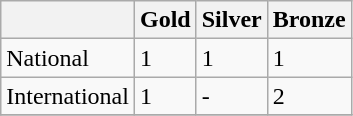<table class="wikitable">
<tr>
<th></th>
<th>Gold</th>
<th>Silver</th>
<th>Bronze</th>
</tr>
<tr>
<td>National</td>
<td>1</td>
<td>1</td>
<td>1</td>
</tr>
<tr>
<td>International</td>
<td>1</td>
<td>-</td>
<td>2</td>
</tr>
<tr>
</tr>
</table>
